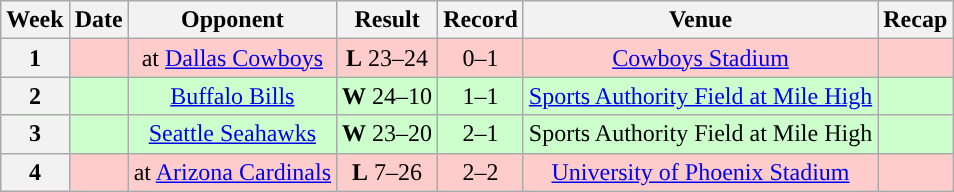<table class="wikitable" style="text-align:center">
<tr>
<th>Week</th>
<th>Date</th>
<th>Opponent</th>
<th>Result</th>
<th>Record</th>
<th>Venue</th>
<th>Recap</th>
</tr>
<tr style="background:#fcc">
<th>1</th>
<td></td>
<td>at <a href='#'>Dallas Cowboys</a></td>
<td><strong>L</strong> 23–24</td>
<td>0–1</td>
<td><a href='#'>Cowboys Stadium</a></td>
<td></td>
</tr>
<tr style="background:#cfc">
<th>2</th>
<td></td>
<td><a href='#'>Buffalo Bills</a></td>
<td><strong>W</strong> 24–10</td>
<td>1–1</td>
<td><a href='#'>Sports Authority Field at Mile High</a></td>
<td></td>
</tr>
<tr style="background:#cfc">
<th>3</th>
<td></td>
<td><a href='#'>Seattle Seahawks</a></td>
<td><strong>W</strong> 23–20</td>
<td>2–1</td>
<td>Sports Authority Field at Mile High</td>
<td></td>
</tr>
<tr style="background:#fcc">
<th>4</th>
<td></td>
<td>at <a href='#'>Arizona Cardinals</a></td>
<td><strong>L</strong> 7–26</td>
<td>2–2</td>
<td><a href='#'>University of Phoenix Stadium</a></td>
<td></td>
</tr>
</table>
